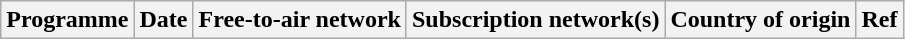<table class="wikitable plainrowheaders sortable" style="text-align:left">
<tr>
<th scope="col">Programme</th>
<th scope="col">Date</th>
<th scope="col">Free-to-air network</th>
<th scope="col">Subscription network(s)</th>
<th scope="col">Country of origin</th>
<th scope="col" class="unsortable">Ref</th>
</tr>
</table>
